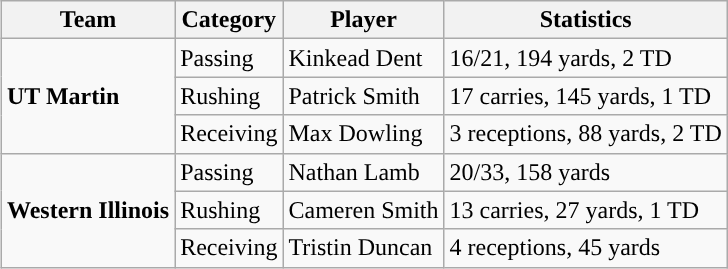<table class="wikitable" style="float: right;">
<tr>
<th>Team</th>
<th>Category</th>
<th>Player</th>
<th>Statistics</th>
</tr>
<tr>
<td rowspan=3><strong>UT Martin</strong></td>
<td>Passing</td>
<td>Kinkead Dent</td>
<td>16/21, 194 yards, 2 TD</td>
</tr>
<tr>
<td>Rushing</td>
<td>Patrick Smith</td>
<td>17 carries, 145 yards, 1 TD</td>
</tr>
<tr>
<td>Receiving</td>
<td>Max Dowling</td>
<td>3 receptions, 88 yards, 2 TD</td>
</tr>
<tr>
<td rowspan=3><strong>Western Illinois</strong></td>
<td>Passing</td>
<td>Nathan Lamb</td>
<td>20/33, 158 yards</td>
</tr>
<tr>
<td>Rushing</td>
<td>Cameren Smith</td>
<td>13 carries, 27 yards, 1 TD</td>
</tr>
<tr>
<td>Receiving</td>
<td>Tristin Duncan</td>
<td>4 receptions, 45 yards</td>
</tr>
</table>
